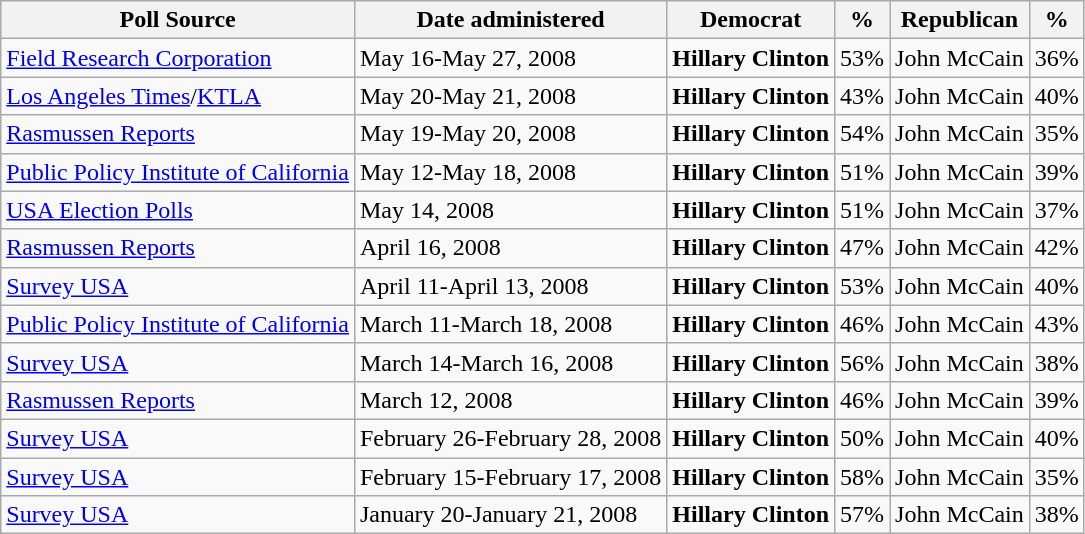<table class="wikitable">
<tr valign=bottom>
<th>Poll Source</th>
<th>Date administered</th>
<th>Democrat</th>
<th>%</th>
<th>Republican</th>
<th>%</th>
</tr>
<tr>
<td><a href='#'>Field Research Corporation</a></td>
<td>May 16-May 27, 2008</td>
<td><strong>Hillary Clinton</strong></td>
<td>53%</td>
<td>John McCain</td>
<td>36%</td>
</tr>
<tr>
<td><a href='#'>Los Angeles Times</a>/<a href='#'>KTLA</a></td>
<td>May 20-May 21, 2008</td>
<td><strong>Hillary Clinton</strong></td>
<td>43%</td>
<td>John McCain</td>
<td>40%</td>
</tr>
<tr>
<td><a href='#'>Rasmussen Reports</a></td>
<td>May 19-May 20, 2008</td>
<td><strong>Hillary Clinton</strong></td>
<td>54%</td>
<td>John McCain</td>
<td>35%</td>
</tr>
<tr>
<td><a href='#'>Public Policy Institute of California</a></td>
<td>May 12-May 18, 2008</td>
<td><strong>Hillary Clinton</strong></td>
<td>51%</td>
<td>John McCain</td>
<td>39%</td>
</tr>
<tr>
<td><a href='#'>USA Election Polls</a></td>
<td>May 14, 2008</td>
<td><strong>Hillary Clinton</strong></td>
<td>51%</td>
<td>John McCain</td>
<td>37%</td>
</tr>
<tr>
<td><a href='#'>Rasmussen Reports</a></td>
<td>April 16, 2008</td>
<td><strong>Hillary Clinton</strong></td>
<td>47%</td>
<td>John McCain</td>
<td>42%</td>
</tr>
<tr>
<td><a href='#'>Survey USA</a></td>
<td>April 11-April 13, 2008</td>
<td><strong>Hillary Clinton</strong></td>
<td>53%</td>
<td>John McCain</td>
<td>40%</td>
</tr>
<tr>
<td><a href='#'>Public Policy Institute of California</a></td>
<td>March 11-March 18, 2008</td>
<td><strong>Hillary Clinton</strong></td>
<td>46%</td>
<td>John McCain</td>
<td>43%</td>
</tr>
<tr>
<td><a href='#'>Survey USA</a></td>
<td>March 14-March 16, 2008</td>
<td><strong>Hillary Clinton</strong></td>
<td>56%</td>
<td>John McCain</td>
<td>38%</td>
</tr>
<tr>
<td><a href='#'>Rasmussen Reports</a></td>
<td>March 12, 2008</td>
<td><strong>Hillary Clinton</strong></td>
<td>46%</td>
<td>John McCain</td>
<td>39%</td>
</tr>
<tr>
<td><a href='#'>Survey USA</a></td>
<td>February 26-February 28, 2008</td>
<td><strong>Hillary Clinton</strong></td>
<td>50%</td>
<td>John McCain</td>
<td>40%</td>
</tr>
<tr>
<td><a href='#'>Survey USA</a></td>
<td>February 15-February 17, 2008</td>
<td><strong>Hillary Clinton</strong></td>
<td>58%</td>
<td>John McCain</td>
<td>35%</td>
</tr>
<tr>
<td><a href='#'>Survey USA</a></td>
<td>January 20-January 21, 2008</td>
<td><strong>Hillary Clinton</strong></td>
<td>57%</td>
<td>John McCain</td>
<td>38%</td>
</tr>
</table>
